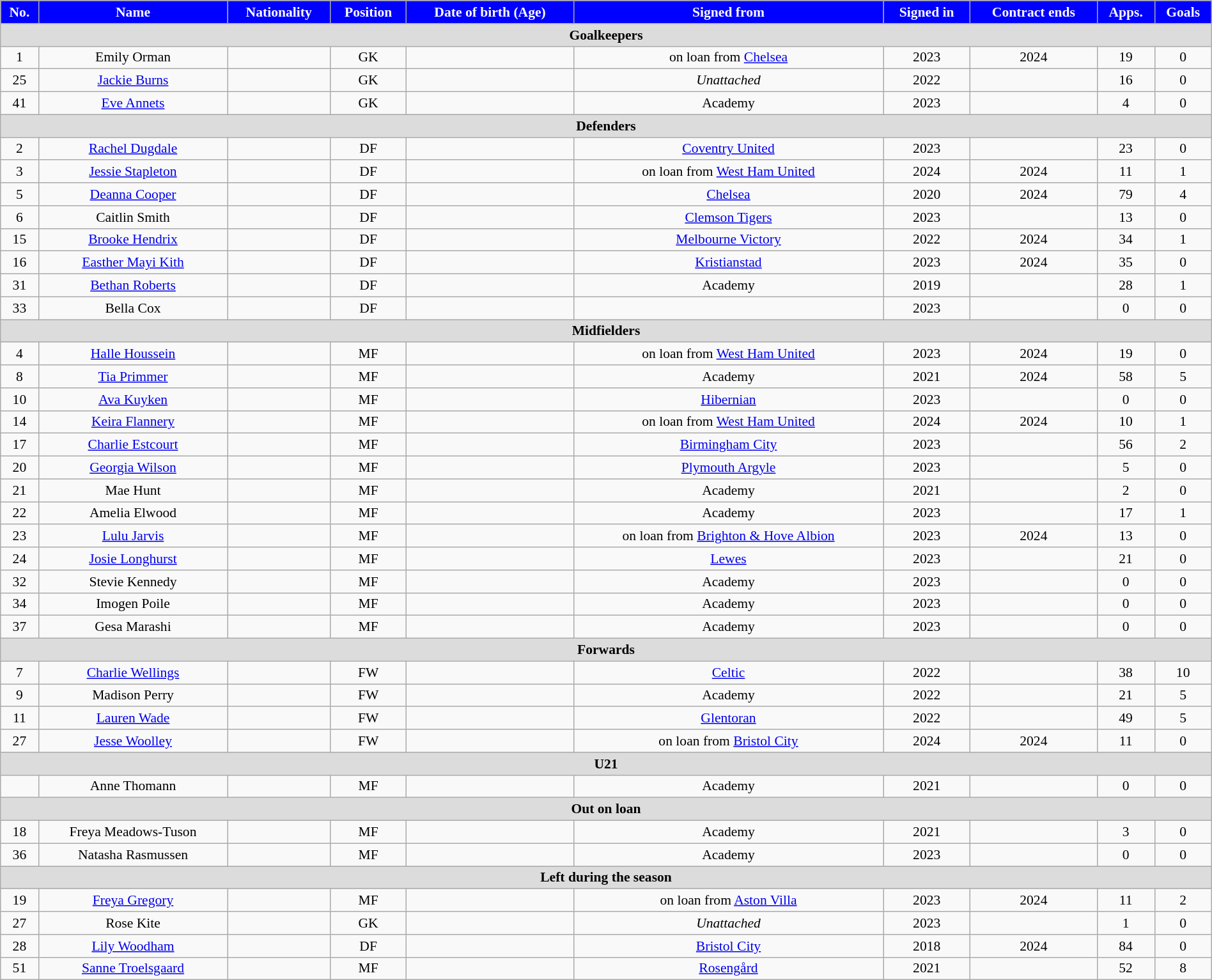<table class="wikitable"  style="text-align:center; font-size:90%; width:100%;">
<tr>
<th style="background:#00f; color:white; text-align:center;">No.</th>
<th style="background:#00f; color:white; text-align:center;">Name</th>
<th style="background:#00f; color:white; text-align:center;">Nationality</th>
<th style="background:#00f; color:white; text-align:center;">Position</th>
<th style="background:#00f; color:white; text-align:center;">Date of birth (Age)</th>
<th style="background:#00f; color:white; text-align:center;">Signed from</th>
<th style="background:#00f; color:white; text-align:center;">Signed in</th>
<th style="background:#00f; color:white; text-align:center;">Contract ends</th>
<th style="background:#00f; color:white; text-align:center;">Apps.</th>
<th style="background:#00f; color:white; text-align:center;">Goals</th>
</tr>
<tr>
<th colspan="11"  style="background:#dcdcdc; text-align:center;">Goalkeepers</th>
</tr>
<tr>
<td>1</td>
<td>Emily Orman</td>
<td></td>
<td>GK</td>
<td></td>
<td>on loan from <a href='#'>Chelsea</a></td>
<td>2023</td>
<td>2024</td>
<td>19</td>
<td>0</td>
</tr>
<tr>
<td>25</td>
<td><a href='#'>Jackie Burns</a></td>
<td></td>
<td>GK</td>
<td></td>
<td><em>Unattached</em></td>
<td>2022</td>
<td></td>
<td>16</td>
<td>0</td>
</tr>
<tr>
<td>41</td>
<td><a href='#'>Eve Annets</a></td>
<td></td>
<td>GK</td>
<td></td>
<td>Academy</td>
<td>2023</td>
<td></td>
<td>4</td>
<td>0</td>
</tr>
<tr>
<th colspan="11"  style="background:#dcdcdc; text-align:center;">Defenders</th>
</tr>
<tr>
<td>2</td>
<td><a href='#'>Rachel Dugdale</a></td>
<td></td>
<td>DF</td>
<td></td>
<td><a href='#'>Coventry United</a></td>
<td>2023</td>
<td></td>
<td>23</td>
<td>0</td>
</tr>
<tr>
<td>3</td>
<td><a href='#'>Jessie Stapleton</a></td>
<td></td>
<td>DF</td>
<td></td>
<td>on loan from <a href='#'>West Ham United</a></td>
<td>2024</td>
<td>2024</td>
<td>11</td>
<td>1</td>
</tr>
<tr>
<td>5</td>
<td><a href='#'>Deanna Cooper</a></td>
<td></td>
<td>DF</td>
<td></td>
<td><a href='#'>Chelsea</a></td>
<td>2020</td>
<td>2024</td>
<td>79</td>
<td>4</td>
</tr>
<tr>
<td>6</td>
<td>Caitlin Smith</td>
<td></td>
<td>DF</td>
<td></td>
<td><a href='#'>Clemson Tigers</a></td>
<td>2023</td>
<td></td>
<td>13</td>
<td>0</td>
</tr>
<tr>
<td>15</td>
<td><a href='#'>Brooke Hendrix</a></td>
<td></td>
<td>DF</td>
<td></td>
<td><a href='#'>Melbourne Victory</a></td>
<td>2022</td>
<td>2024</td>
<td>34</td>
<td>1</td>
</tr>
<tr>
<td>16</td>
<td><a href='#'>Easther Mayi Kith</a></td>
<td></td>
<td>DF</td>
<td></td>
<td><a href='#'>Kristianstad</a></td>
<td>2023</td>
<td>2024</td>
<td>35</td>
<td>0</td>
</tr>
<tr>
<td>31</td>
<td><a href='#'>Bethan Roberts</a></td>
<td></td>
<td>DF</td>
<td></td>
<td>Academy</td>
<td>2019</td>
<td></td>
<td>28</td>
<td>1</td>
</tr>
<tr>
<td>33</td>
<td>Bella Cox</td>
<td></td>
<td>DF</td>
<td></td>
<td></td>
<td>2023</td>
<td></td>
<td>0</td>
<td>0</td>
</tr>
<tr>
<th colspan="11"  style="background:#dcdcdc; text-align:center;">Midfielders</th>
</tr>
<tr>
<td>4</td>
<td><a href='#'>Halle Houssein</a></td>
<td></td>
<td>MF</td>
<td></td>
<td>on loan from <a href='#'>West Ham United</a></td>
<td>2023</td>
<td>2024</td>
<td>19</td>
<td>0</td>
</tr>
<tr>
<td>8</td>
<td><a href='#'>Tia Primmer</a></td>
<td></td>
<td>MF</td>
<td></td>
<td>Academy</td>
<td>2021</td>
<td>2024</td>
<td>58</td>
<td>5</td>
</tr>
<tr>
<td>10</td>
<td><a href='#'>Ava Kuyken</a></td>
<td></td>
<td>MF</td>
<td></td>
<td><a href='#'>Hibernian</a></td>
<td>2023</td>
<td></td>
<td>0</td>
<td>0</td>
</tr>
<tr>
<td>14</td>
<td><a href='#'>Keira Flannery</a></td>
<td></td>
<td>MF</td>
<td></td>
<td>on loan from <a href='#'>West Ham United</a></td>
<td>2024</td>
<td>2024</td>
<td>10</td>
<td>1</td>
</tr>
<tr>
<td>17</td>
<td><a href='#'>Charlie Estcourt</a></td>
<td></td>
<td>MF</td>
<td></td>
<td><a href='#'>Birmingham City</a></td>
<td>2023</td>
<td></td>
<td>56</td>
<td>2</td>
</tr>
<tr>
<td>20</td>
<td><a href='#'>Georgia Wilson</a></td>
<td></td>
<td>MF</td>
<td></td>
<td><a href='#'>Plymouth Argyle</a></td>
<td>2023</td>
<td></td>
<td>5</td>
<td>0</td>
</tr>
<tr>
<td>21</td>
<td>Mae Hunt</td>
<td></td>
<td>MF</td>
<td></td>
<td>Academy</td>
<td>2021</td>
<td></td>
<td>2</td>
<td>0</td>
</tr>
<tr>
<td>22</td>
<td>Amelia Elwood</td>
<td></td>
<td>MF</td>
<td></td>
<td>Academy</td>
<td>2023</td>
<td></td>
<td>17</td>
<td>1</td>
</tr>
<tr>
<td>23</td>
<td><a href='#'>Lulu Jarvis</a></td>
<td></td>
<td>MF</td>
<td></td>
<td>on loan from <a href='#'>Brighton & Hove Albion</a></td>
<td>2023</td>
<td>2024</td>
<td>13</td>
<td>0</td>
</tr>
<tr>
<td>24</td>
<td><a href='#'>Josie Longhurst</a></td>
<td></td>
<td>MF</td>
<td></td>
<td><a href='#'>Lewes</a></td>
<td>2023</td>
<td></td>
<td>21</td>
<td>0</td>
</tr>
<tr>
<td>32</td>
<td>Stevie Kennedy</td>
<td></td>
<td>MF</td>
<td></td>
<td>Academy</td>
<td>2023</td>
<td></td>
<td>0</td>
<td>0</td>
</tr>
<tr>
<td>34</td>
<td>Imogen Poile</td>
<td></td>
<td>MF</td>
<td></td>
<td>Academy</td>
<td>2023</td>
<td></td>
<td>0</td>
<td>0</td>
</tr>
<tr>
<td>37</td>
<td>Gesa Marashi</td>
<td></td>
<td>MF</td>
<td></td>
<td>Academy</td>
<td>2023</td>
<td></td>
<td>0</td>
<td>0</td>
</tr>
<tr>
<th colspan="11"  style="background:#dcdcdc; text-align:center;">Forwards</th>
</tr>
<tr>
<td>7</td>
<td><a href='#'>Charlie Wellings</a></td>
<td></td>
<td>FW</td>
<td></td>
<td><a href='#'>Celtic</a></td>
<td>2022</td>
<td></td>
<td>38</td>
<td>10</td>
</tr>
<tr>
<td>9</td>
<td>Madison Perry</td>
<td></td>
<td>FW</td>
<td></td>
<td>Academy</td>
<td>2022</td>
<td></td>
<td>21</td>
<td>5</td>
</tr>
<tr>
<td>11</td>
<td><a href='#'>Lauren Wade</a></td>
<td></td>
<td>FW</td>
<td></td>
<td><a href='#'>Glentoran</a></td>
<td>2022</td>
<td></td>
<td>49</td>
<td>5</td>
</tr>
<tr>
<td>27</td>
<td><a href='#'>Jesse Woolley</a></td>
<td></td>
<td>FW</td>
<td></td>
<td>on loan from <a href='#'>Bristol City</a></td>
<td>2024</td>
<td>2024</td>
<td>11</td>
<td>0</td>
</tr>
<tr>
<th colspan="11"  style="background:#dcdcdc; text-align:center;">U21</th>
</tr>
<tr>
<td></td>
<td>Anne Thomann</td>
<td></td>
<td>MF</td>
<td></td>
<td>Academy</td>
<td>2021</td>
<td></td>
<td>0</td>
<td>0</td>
</tr>
<tr>
<th colspan="11"  style="background:#dcdcdc; text-align:center;">Out on loan</th>
</tr>
<tr>
<td>18</td>
<td>Freya Meadows-Tuson</td>
<td></td>
<td>MF</td>
<td></td>
<td>Academy</td>
<td>2021</td>
<td></td>
<td>3</td>
<td>0</td>
</tr>
<tr>
<td>36</td>
<td>Natasha Rasmussen</td>
<td></td>
<td>MF</td>
<td></td>
<td>Academy</td>
<td>2023</td>
<td></td>
<td>0</td>
<td>0</td>
</tr>
<tr>
<th colspan="11"  style="background:#dcdcdc; text-align:center;">Left during the season</th>
</tr>
<tr>
<td>19</td>
<td><a href='#'>Freya Gregory</a></td>
<td></td>
<td>MF</td>
<td></td>
<td>on loan from <a href='#'>Aston Villa</a></td>
<td>2023</td>
<td>2024</td>
<td>11</td>
<td>2</td>
</tr>
<tr>
<td>27</td>
<td>Rose Kite</td>
<td></td>
<td>GK</td>
<td></td>
<td><em>Unattached</em></td>
<td>2023</td>
<td></td>
<td>1</td>
<td>0</td>
</tr>
<tr>
<td>28</td>
<td><a href='#'>Lily Woodham</a></td>
<td></td>
<td>DF</td>
<td></td>
<td><a href='#'>Bristol City</a></td>
<td>2018</td>
<td>2024</td>
<td>84</td>
<td>0</td>
</tr>
<tr>
<td>51</td>
<td><a href='#'>Sanne Troelsgaard</a></td>
<td></td>
<td>MF</td>
<td></td>
<td><a href='#'>Rosengård</a></td>
<td>2021</td>
<td></td>
<td>52</td>
<td>8</td>
</tr>
</table>
